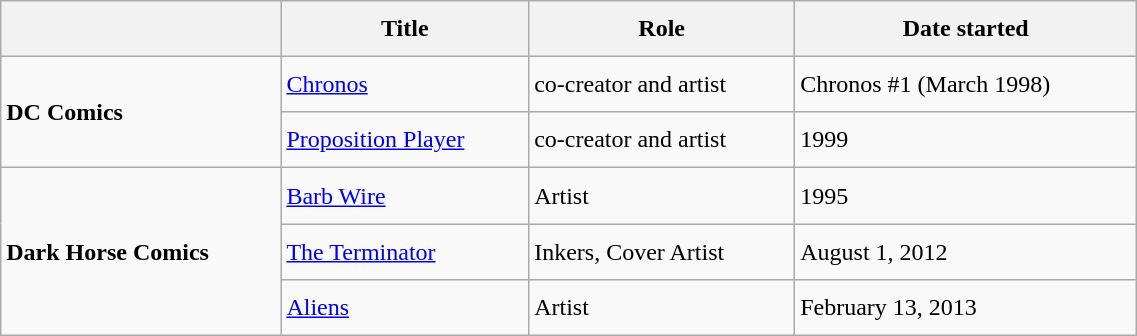<table class="wikitable" style="width: 60%; height: 14em;">
<tr>
<th></th>
<th>Title</th>
<th>Role</th>
<th>Date started</th>
</tr>
<tr>
<td rowspan="2"><strong>DC Comics</strong></td>
<td><a href='#'>Chronos</a></td>
<td>co-creator and artist</td>
<td>Chronos #1 (March 1998)</td>
</tr>
<tr>
<td><a href='#'>Proposition Player</a></td>
<td>co-creator and artist</td>
<td>1999</td>
</tr>
<tr>
<td rowspan="3"><strong>Dark Horse Comics</strong></td>
<td><a href='#'>Barb Wire</a></td>
<td>Artist</td>
<td>1995</td>
</tr>
<tr>
<td><a href='#'>The Terminator</a> </td>
<td>Inkers, Cover Artist</td>
<td>August 1, 2012</td>
</tr>
<tr>
<td><a href='#'>Aliens</a> </td>
<td>Artist</td>
<td>February 13, 2013</td>
</tr>
</table>
